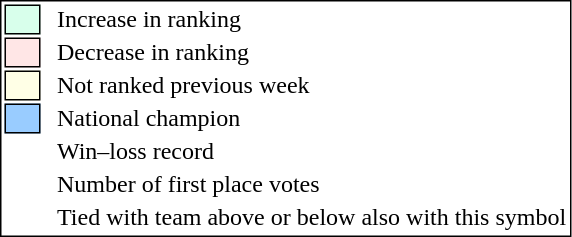<table style="border:1px solid black;">
<tr>
<td style="background:#D8FFEB; width:20px; border:1px solid black;"></td>
<td> </td>
<td>Increase in ranking</td>
</tr>
<tr>
<td style="background:#FFE6E6; width:20px; border:1px solid black;"></td>
<td> </td>
<td>Decrease in ranking</td>
</tr>
<tr>
<td style="background:#FFFFE6; width:20px; border:1px solid black;"></td>
<td> </td>
<td>Not ranked previous week</td>
</tr>
<tr>
<td style="background:#9cf; width:20px; border:1px solid black;"></td>
<td> </td>
<td>National champion</td>
</tr>
<tr>
<td></td>
<td> </td>
<td>Win–loss record</td>
</tr>
<tr>
<td></td>
<td> </td>
<td>Number of first place votes</td>
</tr>
<tr>
<td></td>
<td></td>
<td>Tied with team above or below also with this symbol</td>
</tr>
</table>
